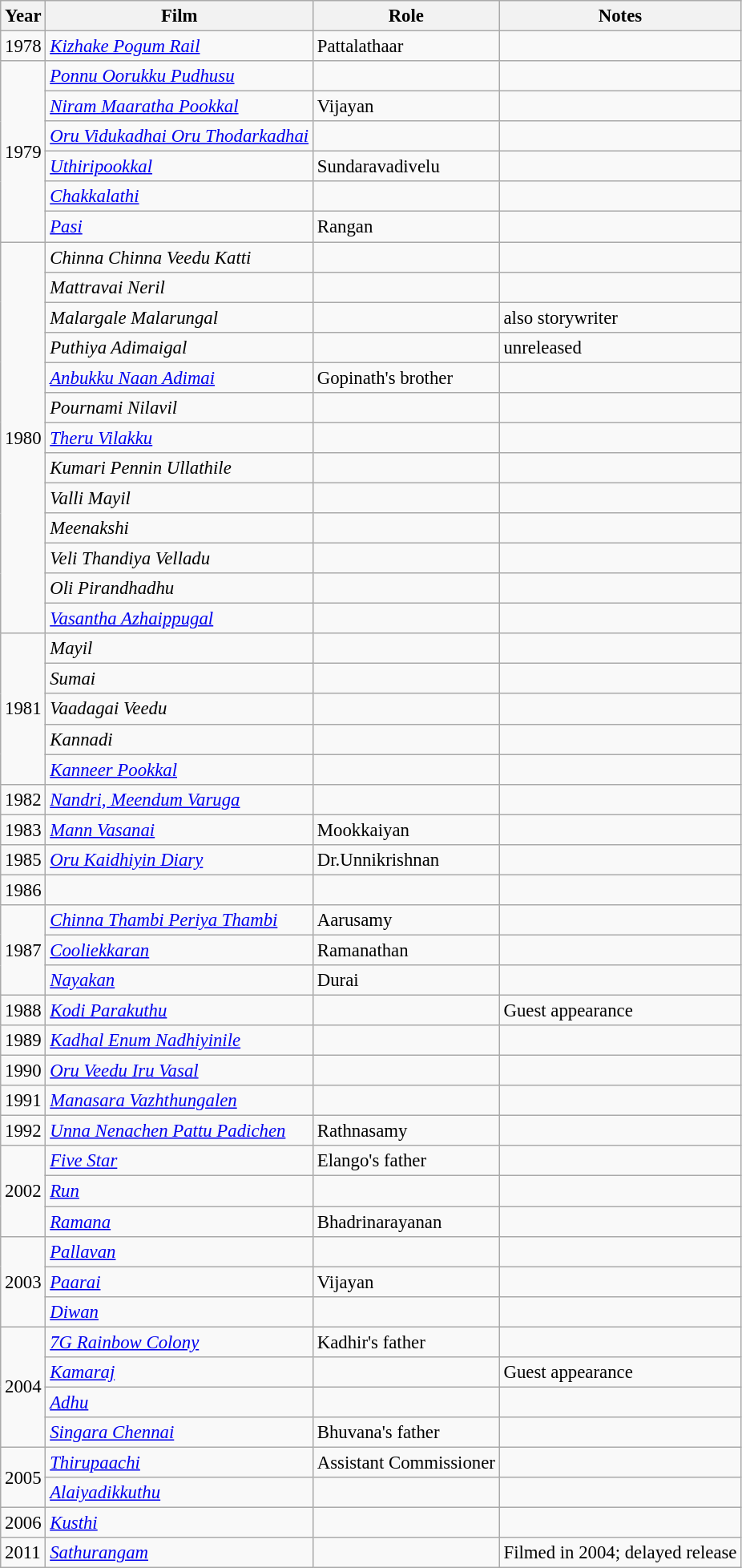<table class="wikitable sortable" style="font-size: 95%;">
<tr>
<th>Year</th>
<th>Film</th>
<th>Role</th>
<th>Notes</th>
</tr>
<tr>
<td>1978</td>
<td><em><a href='#'>Kizhake Pogum Rail</a></em></td>
<td>Pattalathaar</td>
<td></td>
</tr>
<tr>
<td rowspan="6">1979</td>
<td><em><a href='#'>Ponnu Oorukku Pudhusu</a></em></td>
<td></td>
<td></td>
</tr>
<tr>
<td><em><a href='#'>Niram Maaratha Pookkal</a></em></td>
<td>Vijayan</td>
<td></td>
</tr>
<tr>
<td><em><a href='#'>Oru Vidukadhai Oru Thodarkadhai</a></em></td>
<td></td>
<td></td>
</tr>
<tr>
<td><em><a href='#'>Uthiripookkal</a></em></td>
<td>Sundaravadivelu</td>
<td></td>
</tr>
<tr>
<td><em><a href='#'>Chakkalathi</a></em></td>
<td></td>
<td></td>
</tr>
<tr>
<td><em><a href='#'>Pasi</a></em></td>
<td>Rangan</td>
<td></td>
</tr>
<tr>
<td rowspan="13">1980</td>
<td><em>Chinna Chinna Veedu Katti</em></td>
<td></td>
<td></td>
</tr>
<tr>
<td><em>Mattravai Neril</em></td>
<td></td>
<td></td>
</tr>
<tr>
<td><em>Malargale Malarungal</em></td>
<td></td>
<td>also storywriter</td>
</tr>
<tr>
<td><em>Puthiya Adimaigal</em></td>
<td></td>
<td>unreleased</td>
</tr>
<tr>
<td><em><a href='#'>Anbukku Naan Adimai</a></em></td>
<td>Gopinath's brother</td>
<td></td>
</tr>
<tr>
<td><em>Pournami Nilavil</em></td>
<td></td>
<td></td>
</tr>
<tr>
<td><em><a href='#'>Theru Vilakku</a></em></td>
<td></td>
<td></td>
</tr>
<tr>
<td><em>Kumari Pennin Ullathile</em></td>
<td></td>
<td></td>
</tr>
<tr>
<td><em>Valli Mayil</em></td>
<td></td>
<td></td>
</tr>
<tr>
<td><em>Meenakshi</em></td>
<td></td>
<td></td>
</tr>
<tr>
<td><em>Veli Thandiya Velladu</em></td>
<td></td>
<td></td>
</tr>
<tr>
<td><em>Oli Pirandhadhu</em></td>
<td></td>
<td></td>
</tr>
<tr>
<td><em><a href='#'>Vasantha Azhaippugal</a></em></td>
<td></td>
<td></td>
</tr>
<tr>
<td rowspan="5">1981</td>
<td><em>Mayil</em></td>
<td></td>
<td></td>
</tr>
<tr>
<td><em>Sumai</em></td>
<td></td>
<td></td>
</tr>
<tr>
<td><em>Vaadagai Veedu</em></td>
<td></td>
<td></td>
</tr>
<tr>
<td><em>Kannadi</em></td>
<td></td>
<td></td>
</tr>
<tr>
<td><em><a href='#'>Kanneer Pookkal</a></em></td>
<td></td>
<td></td>
</tr>
<tr>
<td>1982</td>
<td><em><a href='#'>Nandri, Meendum Varuga</a></em></td>
<td></td>
<td></td>
</tr>
<tr>
<td>1983</td>
<td><em><a href='#'>Mann Vasanai</a></em></td>
<td>Mookkaiyan</td>
<td></td>
</tr>
<tr>
<td>1985</td>
<td><em><a href='#'>Oru Kaidhiyin Diary</a></em></td>
<td>Dr.Unnikrishnan</td>
<td></td>
</tr>
<tr>
<td>1986</td>
<td></td>
<td></td>
</tr>
<tr>
<td rowspan="3">1987</td>
<td><em><a href='#'>Chinna Thambi Periya Thambi</a></em></td>
<td>Aarusamy</td>
<td></td>
</tr>
<tr>
<td><em><a href='#'>Cooliekkaran</a></em></td>
<td>Ramanathan</td>
<td></td>
</tr>
<tr>
<td><em><a href='#'>Nayakan</a></em></td>
<td>Durai</td>
<td></td>
</tr>
<tr>
<td>1988</td>
<td><em><a href='#'>Kodi Parakuthu</a></em></td>
<td></td>
<td>Guest appearance</td>
</tr>
<tr>
<td>1989</td>
<td><em><a href='#'>Kadhal Enum Nadhiyinile</a></em></td>
<td></td>
<td></td>
</tr>
<tr>
<td>1990</td>
<td><em><a href='#'>Oru Veedu Iru Vasal</a></em></td>
<td></td>
<td></td>
</tr>
<tr>
<td>1991</td>
<td><em><a href='#'>Manasara Vazhthungalen</a> </em></td>
<td></td>
<td></td>
</tr>
<tr>
<td>1992</td>
<td><em><a href='#'>Unna Nenachen Pattu Padichen</a></em></td>
<td>Rathnasamy</td>
<td></td>
</tr>
<tr>
<td rowspan="3">2002</td>
<td><em><a href='#'>Five Star</a></em></td>
<td>Elango's father</td>
<td></td>
</tr>
<tr>
<td><em><a href='#'>Run</a></em></td>
<td></td>
<td></td>
</tr>
<tr>
<td><em><a href='#'>Ramana</a></em></td>
<td>Bhadrinarayanan</td>
<td></td>
</tr>
<tr>
<td rowspan="3">2003</td>
<td><em><a href='#'>Pallavan</a></em></td>
<td></td>
<td></td>
</tr>
<tr>
<td><em><a href='#'>Paarai</a></em></td>
<td>Vijayan</td>
<td></td>
</tr>
<tr>
<td><em><a href='#'>Diwan</a></em></td>
<td></td>
<td></td>
</tr>
<tr>
<td rowspan="4">2004</td>
<td><em><a href='#'>7G Rainbow Colony</a></em></td>
<td>Kadhir's father</td>
<td></td>
</tr>
<tr>
<td><em><a href='#'>Kamaraj</a></em></td>
<td></td>
<td>Guest appearance</td>
</tr>
<tr>
<td><em><a href='#'>Adhu</a></em></td>
<td></td>
<td></td>
</tr>
<tr>
<td><em><a href='#'>Singara Chennai</a></em></td>
<td>Bhuvana's father</td>
<td></td>
</tr>
<tr>
<td rowspan="2">2005</td>
<td><em><a href='#'>Thirupaachi</a></em></td>
<td>Assistant Commissioner</td>
<td></td>
</tr>
<tr>
<td><em><a href='#'>Alaiyadikkuthu</a></em></td>
<td></td>
<td></td>
</tr>
<tr>
<td>2006</td>
<td><em><a href='#'>Kusthi</a></em></td>
<td></td>
<td></td>
</tr>
<tr>
<td>2011</td>
<td><em><a href='#'>Sathurangam</a></em></td>
<td></td>
<td>Filmed in 2004; delayed release</td>
</tr>
</table>
